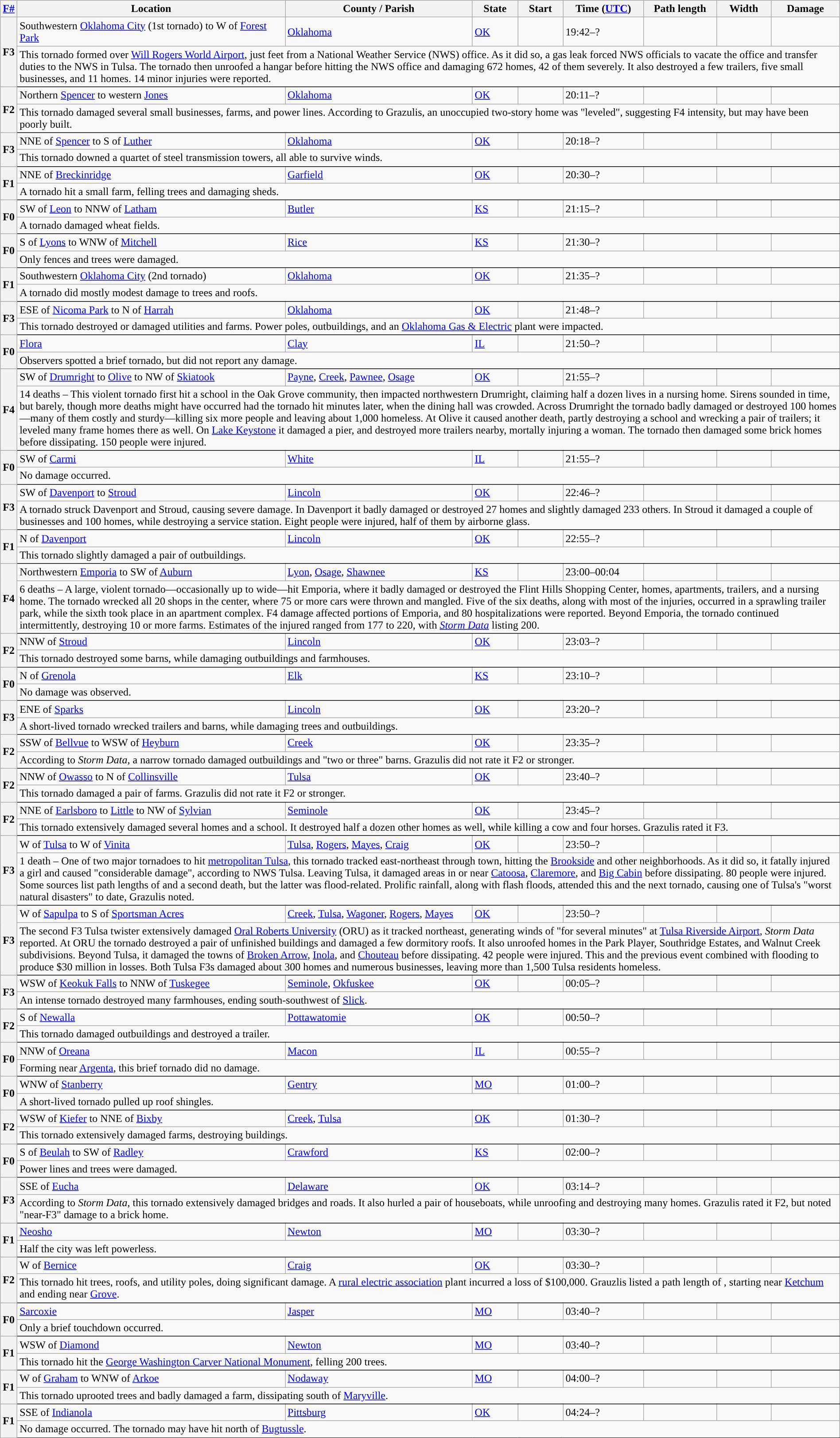<table class="wikitable sortable" style="width:100%;">
<tr>
<th scope="col"  style="width:2%; text-align:center;"><a href='#'>F#</a></th>
<th scope="col" text-align:center;" class="unsortable">Location</th>
<th scope="col" text-align:center;" class="unsortable">County / Parish</th>
<th scope="col" text-align:center;">State</th>
<th scope="col" align="center">Start </th>
<th scope="col" text-align:center;">Time (<a href='#'>UTC</a>)</th>
<th scope="col" text-align:center;">Path length</th>
<th scope="col" text-align:center;">Width</th>
<th scope="col" text-align:center;">Damage</th>
</tr>
<tr>
<th scope="row" rowspan="2" style="background-color:#">F3</th>
<td>Southwestern <a href='#'>Oklahoma City</a> (1st tornado) to W of <a href='#'>Forest Park</a></td>
<td><a href='#'>Oklahoma</a></td>
<td><a href='#'>OK</a></td>
<td></td>
<td>19:42–?</td>
<td></td>
<td></td>
<td></td>
</tr>
<tr class="expand-child">
<td colspan="9" style=" border-bottom: 1px solid black;">This tornado formed over <a href='#'>Will Rogers World Airport</a>, just feet from a National Weather Service (NWS) office. As it did so, a gas leak forced NWS officials to vacate the office and transfer duties to the NWS in Tulsa. The tornado then unroofed a hangar before hitting the NWS office and damaging 672 homes, 42 of them severely. It also destroyed a few trailers, five small businesses, and 11 homes. 14 minor injuries were reported.</td>
</tr>
<tr>
<th scope="row" rowspan="2" style="background-color:#">F2</th>
<td>Northern <a href='#'>Spencer</a> to western <a href='#'>Jones</a></td>
<td><a href='#'>Oklahoma</a></td>
<td><a href='#'>OK</a></td>
<td></td>
<td>20:11–?</td>
<td></td>
<td></td>
<td></td>
</tr>
<tr class="expand-child">
<td colspan="9" style=" border-bottom: 1px solid black;">This tornado damaged several small businesses, farms, and power lines. According to Grazulis, an unoccupied two-story home was "leveled", suggesting F4 intensity, but may have been poorly built.</td>
</tr>
<tr>
<th scope="row" rowspan="2" style="background-color:#">F3</th>
<td>NNE of <a href='#'>Spencer</a> to S of <a href='#'>Luther</a></td>
<td><a href='#'>Oklahoma</a></td>
<td><a href='#'>OK</a></td>
<td></td>
<td>20:18–?</td>
<td></td>
<td></td>
<td></td>
</tr>
<tr class="expand-child">
<td colspan="9" style=" border-bottom: 1px solid black;">This tornado downed a quartet of steel transmission towers, all able to survive  winds.</td>
</tr>
<tr>
<th scope="row" rowspan="2" style="background-color:#">F1</th>
<td>NNE of <a href='#'>Breckinridge</a></td>
<td><a href='#'>Garfield</a></td>
<td><a href='#'>OK</a></td>
<td></td>
<td>20:30–?</td>
<td></td>
<td></td>
<td></td>
</tr>
<tr class="expand-child">
<td colspan="9" style=" border-bottom: 1px solid black;">A tornado hit a small farm, felling trees and damaging sheds.</td>
</tr>
<tr>
<th scope="row" rowspan="2" style="background-color:#">F0</th>
<td>SW of <a href='#'>Leon</a> to NNW of <a href='#'>Latham</a></td>
<td><a href='#'>Butler</a></td>
<td><a href='#'>KS</a></td>
<td></td>
<td>21:15–?</td>
<td></td>
<td></td>
<td></td>
</tr>
<tr class="expand-child">
<td colspan="9" style=" border-bottom: 1px solid black;">A tornado damaged wheat fields.</td>
</tr>
<tr>
<th scope="row" rowspan="2" style="background-color:#">F0</th>
<td>S of <a href='#'>Lyons</a> to WNW of <a href='#'>Mitchell</a></td>
<td><a href='#'>Rice</a></td>
<td><a href='#'>KS</a></td>
<td></td>
<td>21:30–?</td>
<td></td>
<td></td>
<td></td>
</tr>
<tr class="expand-child">
<td colspan="9" style=" border-bottom: 1px solid black;">Only fences and trees were damaged.</td>
</tr>
<tr>
<th scope="row" rowspan="2" style="background-color:#">F1</th>
<td>Southwestern <a href='#'>Oklahoma City</a> (2nd tornado)</td>
<td><a href='#'>Oklahoma</a></td>
<td><a href='#'>OK</a></td>
<td></td>
<td>21:35–?</td>
<td></td>
<td></td>
<td></td>
</tr>
<tr class="expand-child">
<td colspan="9" style=" border-bottom: 1px solid black;">A tornado did mostly modest damage to trees and roofs.</td>
</tr>
<tr>
<th scope="row" rowspan="2" style="background-color:#">F3</th>
<td>ESE of <a href='#'>Nicoma Park</a> to N of <a href='#'>Harrah</a></td>
<td><a href='#'>Oklahoma</a></td>
<td><a href='#'>OK</a></td>
<td></td>
<td>21:48–?</td>
<td></td>
<td></td>
<td></td>
</tr>
<tr class="expand-child">
<td colspan="9" style=" border-bottom: 1px solid black;">This tornado destroyed or damaged utilities and farms. Power poles, outbuildings, and an <a href='#'>Oklahoma Gas & Electric</a> plant were impacted.</td>
</tr>
<tr>
<th scope="row" rowspan="2" style="background-color:#">F0</th>
<td><a href='#'>Flora</a></td>
<td><a href='#'>Clay</a></td>
<td><a href='#'>IL</a></td>
<td></td>
<td>21:50–?</td>
<td></td>
<td></td>
<td></td>
</tr>
<tr class="expand-child">
<td colspan="9" style=" border-bottom: 1px solid black;">Observers spotted a brief tornado, but did not report any damage.</td>
</tr>
<tr>
<th scope="row" rowspan="2" style="background-color:#">F4</th>
<td>SW of <a href='#'>Drumright</a> to <a href='#'>Olive</a> to NW of <a href='#'>Skiatook</a></td>
<td><a href='#'>Payne</a>, <a href='#'>Creek</a>, <a href='#'>Pawnee</a>, <a href='#'>Osage</a></td>
<td><a href='#'>OK</a></td>
<td></td>
<td>21:55–?</td>
<td></td>
<td></td>
<td></td>
</tr>
<tr class="expand-child">
<td colspan="9" style=" border-bottom: 1px solid black;">14 deaths – This violent tornado first hit a school in the Oak Grove community, then impacted northwestern Drumright, claiming half a dozen lives in a nursing home. Sirens sounded in time, but barely, though more deaths might have occurred had the tornado hit minutes later, when the dining hall was crowded. Across Drumright the tornado badly damaged or destroyed 100 homes—many of them costly and sturdy—killing six more people and leaving about 1,000 homeless. At Olive it caused another death, partly destroying a school and wrecking a pair of trailers; it leveled many frame homes there as well. On <a href='#'>Lake Keystone</a> it damaged a pier, and destroyed more trailers nearby, mortally injuring a woman. The tornado then damaged some brick homes before dissipating. 150 people were injured.</td>
</tr>
<tr>
<th scope="row" rowspan="2" style="background-color:#">F0</th>
<td>SW of <a href='#'>Carmi</a></td>
<td><a href='#'>White</a></td>
<td><a href='#'>IL</a></td>
<td></td>
<td>21:55–?</td>
<td></td>
<td></td>
<td></td>
</tr>
<tr class="expand-child">
<td colspan="9" style=" border-bottom: 1px solid black;">No damage occurred.</td>
</tr>
<tr>
<th scope="row" rowspan="2" style="background-color:#">F3</th>
<td>SW of <a href='#'>Davenport</a> to <a href='#'>Stroud</a></td>
<td><a href='#'>Lincoln</a></td>
<td><a href='#'>OK</a></td>
<td></td>
<td>22:46–?</td>
<td></td>
<td></td>
<td></td>
</tr>
<tr class="expand-child">
<td colspan="9" style=" border-bottom: 1px solid black;">A tornado struck Davenport and Stroud, causing severe damage. In Davenport it badly damaged or destroyed 27 homes and slightly damaged 233 others. In Stroud it damaged a couple of businesses and 100 homes, while destroying a service station. Eight people were injured, half of them by airborne glass.</td>
</tr>
<tr>
<th scope="row" rowspan="2" style="background-color:#">F1</th>
<td>N of <a href='#'>Davenport</a></td>
<td><a href='#'>Lincoln</a></td>
<td><a href='#'>OK</a></td>
<td></td>
<td>22:55–?</td>
<td></td>
<td></td>
<td></td>
</tr>
<tr class="expand-child">
<td colspan="9" style=" border-bottom: 1px solid black;">This tornado slightly damaged a pair of outbuildings.</td>
</tr>
<tr>
<th scope="row" rowspan="2" style="background-color:#">F4</th>
<td>Northwestern <a href='#'>Emporia</a> to SW of <a href='#'>Auburn</a></td>
<td><a href='#'>Lyon</a>, <a href='#'>Osage</a>, <a href='#'>Shawnee</a></td>
<td><a href='#'>KS</a></td>
<td></td>
<td>23:00–00:04</td>
<td></td>
<td></td>
<td></td>
</tr>
<tr class="expand-child">
<td colspan="9" style=" border-bottom: 1px solid black;">6 deaths – A large, violent tornado—occasionally up to  wide—hit Emporia, where it badly damaged or destroyed the Flint Hills Shopping Center, homes, apartments, trailers, and a nursing home. The tornado wrecked all 20 shops in the center, where 75 or more cars were thrown and mangled. Five of the six deaths, along with most of the injuries, occurred in a sprawling trailer park, while the sixth took place in an apartment complex. F4 damage affected portions of Emporia, and 80 hospitalizations were reported. Beyond Emporia, the tornado continued intermittently, destroying 10 or more farms. Estimates of the injured ranged from 177 to 220, with <em><a href='#'>Storm Data</a></em> listing 200.</td>
</tr>
<tr>
<th scope="row" rowspan="2" style="background-color:#">F2</th>
<td>NNW of <a href='#'>Stroud</a></td>
<td><a href='#'>Lincoln</a></td>
<td><a href='#'>OK</a></td>
<td></td>
<td>23:03–?</td>
<td></td>
<td></td>
<td></td>
</tr>
<tr class="expand-child">
<td colspan="9" style=" border-bottom: 1px solid black;">This tornado destroyed some barns, while damaging outbuildings and farmhouses.</td>
</tr>
<tr>
<th scope="row" rowspan="2" style="background-color:#">F0</th>
<td>N of <a href='#'>Grenola</a></td>
<td><a href='#'>Elk</a></td>
<td><a href='#'>KS</a></td>
<td></td>
<td>23:10–?</td>
<td></td>
<td></td>
<td></td>
</tr>
<tr class="expand-child">
<td colspan="9" style=" border-bottom: 1px solid black;">No damage was observed.</td>
</tr>
<tr>
<th scope="row" rowspan="2" style="background-color:#">F3</th>
<td>ENE of <a href='#'>Sparks</a></td>
<td><a href='#'>Lincoln</a></td>
<td><a href='#'>OK</a></td>
<td></td>
<td>23:20–?</td>
<td></td>
<td></td>
<td></td>
</tr>
<tr class="expand-child">
<td colspan="9" style=" border-bottom: 1px solid black;">A short-lived tornado wrecked trailers and barns, while damaging trees and outbuildings.</td>
</tr>
<tr>
<th scope="row" rowspan="2" style="background-color:#">F2</th>
<td>SSW of <a href='#'>Bellvue</a> to WSW of <a href='#'>Heyburn</a></td>
<td><a href='#'>Creek</a></td>
<td><a href='#'>OK</a></td>
<td></td>
<td>23:35–?</td>
<td></td>
<td></td>
<td></td>
</tr>
<tr class="expand-child">
<td colspan="9" style=" border-bottom: 1px solid black;">According to <em>Storm Data</em>, a narrow tornado damaged outbuildings and "two or three" barns. Grazulis did not rate it F2 or stronger.</td>
</tr>
<tr>
<th scope="row" rowspan="2" style="background-color:#">F2</th>
<td>NNW of <a href='#'>Owasso</a> to N of <a href='#'>Collinsville</a></td>
<td><a href='#'>Tulsa</a></td>
<td><a href='#'>OK</a></td>
<td></td>
<td>23:40–?</td>
<td></td>
<td></td>
<td></td>
</tr>
<tr class="expand-child">
<td colspan="9" style=" border-bottom: 1px solid black;">This tornado damaged a pair of farms. Grazulis did not rate it F2 or stronger.</td>
</tr>
<tr>
<th scope="row" rowspan="2" style="background-color:#">F2</th>
<td>NNE of <a href='#'>Earlsboro</a> to <a href='#'>Little</a> to NW of <a href='#'>Sylvian</a></td>
<td><a href='#'>Seminole</a></td>
<td><a href='#'>OK</a></td>
<td></td>
<td>23:45–?</td>
<td></td>
<td></td>
<td></td>
</tr>
<tr class="expand-child">
<td colspan="9" style=" border-bottom: 1px solid black;">This tornado extensively damaged several homes and a school. It destroyed half a dozen other homes as well, while killing a cow and four horses. Grazulis rated it F3.</td>
</tr>
<tr>
<th scope="row" rowspan="2" style="background-color:#">F3</th>
<td>W of <a href='#'>Tulsa</a> to W of <a href='#'>Vinita</a></td>
<td><a href='#'>Tulsa</a>, <a href='#'>Rogers</a>, <a href='#'>Mayes</a>, <a href='#'>Craig</a></td>
<td><a href='#'>OK</a></td>
<td></td>
<td>23:50–?</td>
<td></td>
<td></td>
<td></td>
</tr>
<tr class="expand-child">
<td colspan="9" style=" border-bottom: 1px solid black;">1 death – One of two major tornadoes to hit <a href='#'>metropolitan Tulsa</a>, this tornado tracked east-northeast through town, hitting the <a href='#'>Brookside</a> and other neighborhoods. As it did so, it fatally injured a girl and caused "considerable damage", according to NWS Tulsa. Leaving Tulsa, it damaged areas in or near <a href='#'>Catoosa</a>, <a href='#'>Claremore</a>, and <a href='#'>Big Cabin</a> before dissipating. 80 people were injured. Some sources list path lengths of  and a second death, but the latter was flood-related. Prolific rainfall, along with flash floods, attended this and the next tornado, causing one of Tulsa's "worst natural disasters" to date, Grazulis noted.</td>
</tr>
<tr>
<th scope="row" rowspan="2" style="background-color:#">F3</th>
<td>W of <a href='#'>Sapulpa</a> to S of <a href='#'>Sportsman Acres</a></td>
<td><a href='#'>Creek</a>, <a href='#'>Tulsa</a>, <a href='#'>Wagoner</a>, <a href='#'>Rogers</a>, <a href='#'>Mayes</a></td>
<td><a href='#'>OK</a></td>
<td></td>
<td>23:50–?</td>
<td></td>
<td></td>
<td></td>
</tr>
<tr class="expand-child">
<td colspan="9" style=" border-bottom: 1px solid black;">The second F3 Tulsa twister extensively damaged <a href='#'>Oral Roberts University</a> (ORU) as it tracked northeast, generating winds of  "for several minutes" at <a href='#'>Tulsa Riverside Airport</a>, <em>Storm Data</em> reported. At ORU the tornado destroyed a pair of unfinished buildings and damaged a few dormitory roofs. It also unroofed homes in the Park Player, Southridge Estates, and Walnut Creek subdivisions. Beyond Tulsa, it damaged the towns of <a href='#'>Broken Arrow</a>, <a href='#'>Inola</a>, and <a href='#'>Chouteau</a> before dissipating. 42 people were injured. This and the previous event combined with flooding to produce $30 million in losses. Both Tulsa F3s damaged about 300 homes and numerous businesses, leaving more than 1,500 Tulsa residents homeless.</td>
</tr>
<tr>
<th scope="row" rowspan="2" style="background-color:#">F3</th>
<td>WSW of <a href='#'>Keokuk Falls</a> to NNW of <a href='#'>Tuskegee</a></td>
<td><a href='#'>Seminole</a>, <a href='#'>Okfuskee</a></td>
<td><a href='#'>OK</a></td>
<td></td>
<td>00:05–?</td>
<td></td>
<td></td>
<td></td>
</tr>
<tr class="expand-child">
<td colspan="9" style=" border-bottom: 1px solid black;">An intense tornado destroyed many farmhouses, ending south-southwest of <a href='#'>Slick</a>.</td>
</tr>
<tr>
<th scope="row" rowspan="2" style="background-color:#">F2</th>
<td>S of <a href='#'>Newalla</a></td>
<td><a href='#'>Pottawatomie</a></td>
<td><a href='#'>OK</a></td>
<td></td>
<td>00:50–?</td>
<td></td>
<td></td>
<td></td>
</tr>
<tr class="expand-child">
<td colspan="9" style=" border-bottom: 1px solid black;">This tornado damaged outbuildings and destroyed a trailer.</td>
</tr>
<tr>
<th scope="row" rowspan="2" style="background-color:#">F0</th>
<td>NNW of <a href='#'>Oreana</a></td>
<td><a href='#'>Macon</a></td>
<td><a href='#'>IL</a></td>
<td></td>
<td>00:55–?</td>
<td></td>
<td></td>
<td></td>
</tr>
<tr class="expand-child">
<td colspan="9" style=" border-bottom: 1px solid black;">Forming near <a href='#'>Argenta</a>, this brief tornado did no damage.</td>
</tr>
<tr>
<th scope="row" rowspan="2" style="background-color:#">F0</th>
<td>WNW of <a href='#'>Stanberry</a></td>
<td><a href='#'>Gentry</a></td>
<td><a href='#'>MO</a></td>
<td></td>
<td>01:00–?</td>
<td></td>
<td></td>
<td></td>
</tr>
<tr class="expand-child">
<td colspan="9" style=" border-bottom: 1px solid black;">A short-lived tornado pulled up roof shingles.</td>
</tr>
<tr>
<th scope="row" rowspan="2" style="background-color:#">F2</th>
<td>WSW of <a href='#'>Kiefer</a> to NNE of <a href='#'>Bixby</a></td>
<td><a href='#'>Creek</a>, <a href='#'>Tulsa</a></td>
<td><a href='#'>OK</a></td>
<td></td>
<td>01:30–?</td>
<td></td>
<td></td>
<td></td>
</tr>
<tr class="expand-child">
<td colspan="9" style=" border-bottom: 1px solid black;">This tornado extensively damaged farms, destroying buildings.</td>
</tr>
<tr>
<th scope="row" rowspan="2" style="background-color:#">F0</th>
<td>S of <a href='#'>Beulah</a> to SW of <a href='#'>Radley</a></td>
<td><a href='#'>Crawford</a></td>
<td><a href='#'>KS</a></td>
<td></td>
<td>02:00–?</td>
<td></td>
<td></td>
<td></td>
</tr>
<tr class="expand-child">
<td colspan="9" style=" border-bottom: 1px solid black;">Power lines and trees were damaged.</td>
</tr>
<tr>
<th scope="row" rowspan="2" style="background-color:#">F3</th>
<td>SSE of <a href='#'>Eucha</a></td>
<td><a href='#'>Delaware</a></td>
<td><a href='#'>OK</a></td>
<td></td>
<td>03:14–?</td>
<td></td>
<td></td>
<td></td>
</tr>
<tr class="expand-child">
<td colspan="9" style=" border-bottom: 1px solid black;">According to <em>Storm Data</em>, this tornado extensively damaged bridges and roads. It also hurled a pair of houseboats, while unroofing and destroying many homes. Grazulis rated it F2, but noted "near-F3" damage to a brick home.</td>
</tr>
<tr>
<th scope="row" rowspan="2" style="background-color:#">F1</th>
<td><a href='#'>Neosho</a></td>
<td><a href='#'>Newton</a></td>
<td><a href='#'>MO</a></td>
<td></td>
<td>03:30–?</td>
<td></td>
<td></td>
<td></td>
</tr>
<tr class="expand-child">
<td colspan="9" style=" border-bottom: 1px solid black;">Half the city was left powerless.</td>
</tr>
<tr>
<th scope="row" rowspan="2" style="background-color:#">F2</th>
<td>W of <a href='#'>Bernice</a></td>
<td><a href='#'>Craig</a></td>
<td><a href='#'>OK</a></td>
<td></td>
<td>03:30–?</td>
<td></td>
<td></td>
<td></td>
</tr>
<tr class="expand-child">
<td colspan="9" style=" border-bottom: 1px solid black;">This tornado hit trees, roofs, and utility poles, doing significant damage. A <a href='#'>rural electric association</a> plant incurred a loss of $100,000. Grauzlis listed a path length of , starting near <a href='#'>Ketchum</a> and ending near <a href='#'>Grove</a>.</td>
</tr>
<tr>
<th scope="row" rowspan="2" style="background-color:#">F0</th>
<td><a href='#'>Sarcoxie</a></td>
<td><a href='#'>Jasper</a></td>
<td><a href='#'>MO</a></td>
<td></td>
<td>03:40–?</td>
<td></td>
<td></td>
<td></td>
</tr>
<tr class="expand-child">
<td colspan="9" style=" border-bottom: 1px solid black;">Only a brief touchdown occurred.</td>
</tr>
<tr>
<th scope="row" rowspan="2" style="background-color:#">F1</th>
<td>WSW of <a href='#'>Diamond</a></td>
<td><a href='#'>Newton</a></td>
<td><a href='#'>MO</a></td>
<td></td>
<td>03:40–?</td>
<td></td>
<td></td>
<td></td>
</tr>
<tr class="expand-child">
<td colspan="9" style=" border-bottom: 1px solid black;">This tornado hit the <a href='#'>George Washington Carver National Monument</a>, felling 200 trees.</td>
</tr>
<tr>
<th scope="row" rowspan="2" style="background-color:#">F1</th>
<td>W of <a href='#'>Graham</a> to WNW of <a href='#'>Arkoe</a></td>
<td><a href='#'>Nodaway</a></td>
<td><a href='#'>MO</a></td>
<td></td>
<td>04:00–?</td>
<td></td>
<td></td>
<td></td>
</tr>
<tr class="expand-child">
<td colspan="9" style=" border-bottom: 1px solid black;">This tornado uprooted trees and badly damaged a farm, dissipating south of <a href='#'>Maryville</a>.</td>
</tr>
<tr>
<th scope="row" rowspan="2" style="background-color:#">F1</th>
<td>SSE of <a href='#'>Indianola</a></td>
<td><a href='#'>Pittsburg</a></td>
<td><a href='#'>OK</a></td>
<td></td>
<td>04:24–?</td>
<td></td>
<td></td>
<td></td>
</tr>
<tr class="expand-child">
<td colspan="9" style=" border-bottom: 1px solid black;">No damage occurred. The tornado may have hit north of <a href='#'>Bugtussle</a>.</td>
</tr>
</table>
